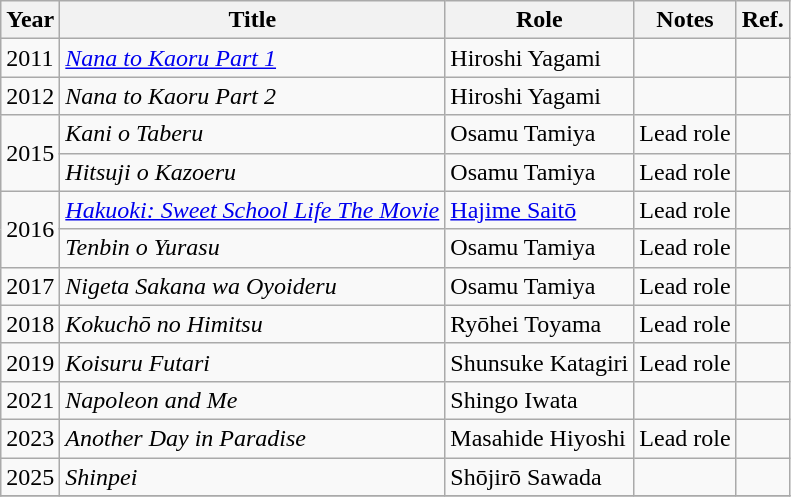<table class="wikitable sortable">
<tr>
<th>Year</th>
<th>Title</th>
<th>Role</th>
<th class="unsortable">Notes</th>
<th class="unsortable">Ref.</th>
</tr>
<tr>
<td>2011</td>
<td><em><a href='#'>Nana to Kaoru Part 1</a></em></td>
<td>Hiroshi Yagami</td>
<td></td>
<td></td>
</tr>
<tr>
<td>2012</td>
<td><em>Nana to Kaoru Part 2</em></td>
<td>Hiroshi Yagami</td>
<td></td>
<td></td>
</tr>
<tr>
<td rowspan="2">2015</td>
<td><em>Kani o Taberu</em></td>
<td>Osamu Tamiya</td>
<td>Lead role</td>
<td></td>
</tr>
<tr>
<td><em>Hitsuji o Kazoeru</em></td>
<td>Osamu Tamiya</td>
<td>Lead role</td>
<td></td>
</tr>
<tr>
<td rowspan="2">2016</td>
<td><em><a href='#'>Hakuoki: Sweet School Life The Movie</a></em></td>
<td><a href='#'>Hajime Saitō</a></td>
<td>Lead role</td>
<td></td>
</tr>
<tr>
<td><em>Tenbin o Yurasu</em></td>
<td>Osamu Tamiya</td>
<td>Lead role</td>
<td></td>
</tr>
<tr>
<td>2017</td>
<td><em>Nigeta Sakana wa Oyoideru</em></td>
<td>Osamu Tamiya</td>
<td>Lead role</td>
<td></td>
</tr>
<tr>
<td>2018</td>
<td><em>Kokuchō no Himitsu</em></td>
<td>Ryōhei Toyama</td>
<td>Lead role</td>
<td></td>
</tr>
<tr>
<td>2019</td>
<td><em>Koisuru Futari</em></td>
<td>Shunsuke Katagiri</td>
<td>Lead role</td>
<td></td>
</tr>
<tr>
<td>2021</td>
<td><em>Napoleon and Me</em></td>
<td>Shingo Iwata</td>
<td></td>
<td></td>
</tr>
<tr>
<td>2023</td>
<td><em>Another Day in Paradise</em></td>
<td>Masahide Hiyoshi</td>
<td>Lead role</td>
<td></td>
</tr>
<tr>
<td>2025</td>
<td><em>Shinpei</em></td>
<td>Shōjirō Sawada</td>
<td></td>
<td></td>
</tr>
<tr>
</tr>
</table>
